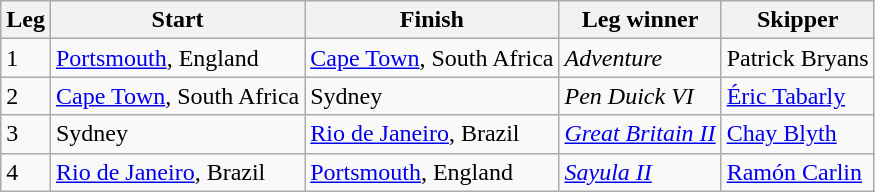<table class=wikitable>
<tr>
<th>Leg</th>
<th>Start</th>
<th>Finish</th>
<th>Leg winner</th>
<th>Skipper</th>
</tr>
<tr>
<td>1</td>
<td><a href='#'>Portsmouth</a>, England</td>
<td><a href='#'>Cape Town</a>, South Africa</td>
<td><em>Adventure</em></td>
<td>Patrick Bryans</td>
</tr>
<tr>
<td>2</td>
<td><a href='#'>Cape Town</a>, South Africa</td>
<td>Sydney</td>
<td><em>Pen Duick VI</em></td>
<td><a href='#'>Éric Tabarly</a></td>
</tr>
<tr>
<td>3</td>
<td>Sydney</td>
<td><a href='#'>Rio de Janeiro</a>, Brazil</td>
<td><em><a href='#'>Great Britain II</a></em></td>
<td><a href='#'>Chay Blyth</a></td>
</tr>
<tr>
<td>4</td>
<td><a href='#'>Rio de Janeiro</a>, Brazil</td>
<td><a href='#'>Portsmouth</a>, England</td>
<td><em><a href='#'>Sayula II</a></em></td>
<td><a href='#'>Ramón Carlin</a></td>
</tr>
</table>
